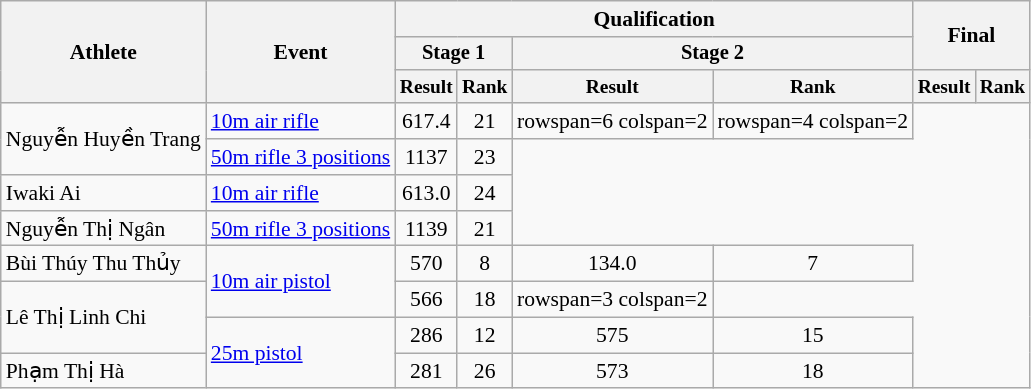<table class=wikitable style="font-size:90%;text-align:center">
<tr>
<th rowspan=3>Athlete</th>
<th rowspan=3>Event</th>
<th colspan=4>Qualification</th>
<th rowspan=2 colspan=2>Final</th>
</tr>
<tr style="font-size:95%">
<th colspan=2>Stage 1</th>
<th colspan=2>Stage 2</th>
</tr>
<tr style="font-size:90%">
<th>Result</th>
<th>Rank</th>
<th>Result</th>
<th>Rank</th>
<th>Result</th>
<th>Rank</th>
</tr>
<tr>
<td rowspan=2 align=left>Nguyễn Huyền Trang</td>
<td align=left><a href='#'>10m air rifle</a></td>
<td>617.4</td>
<td>21</td>
<td>rowspan=6 colspan=2</td>
<td>rowspan=4 colspan=2</td>
</tr>
<tr>
<td align=left><a href='#'>50m rifle 3 positions</a></td>
<td>1137</td>
<td>23</td>
</tr>
<tr>
<td align=left>Iwaki Ai</td>
<td align=left><a href='#'>10m air rifle</a></td>
<td>613.0</td>
<td>24</td>
</tr>
<tr>
<td align=left>Nguyễn Thị Ngân</td>
<td align=left><a href='#'>50m rifle 3 positions</a></td>
<td>1139</td>
<td>21</td>
</tr>
<tr>
<td align=left>Bùi Thúy Thu Thủy</td>
<td rowspan=2 align=left><a href='#'>10m air pistol</a></td>
<td>570</td>
<td>8 <strong></strong></td>
<td>134.0</td>
<td>7</td>
</tr>
<tr>
<td rowspan=2 align=left>Lê Thị Linh Chi</td>
<td>566</td>
<td>18</td>
<td>rowspan=3 colspan=2</td>
</tr>
<tr>
<td rowspan=2 align=left><a href='#'>25m pistol</a></td>
<td>286</td>
<td>12</td>
<td>575</td>
<td>15</td>
</tr>
<tr>
<td align=left>Phạm Thị Hà</td>
<td>281</td>
<td>26</td>
<td>573</td>
<td>18</td>
</tr>
</table>
